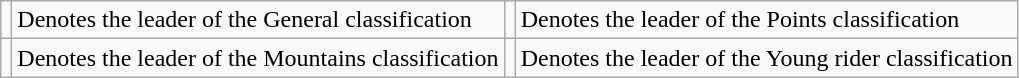<table class="wikitable">
<tr>
<td></td>
<td>Denotes the leader of the General classification</td>
<td></td>
<td>Denotes the leader of the Points classification</td>
</tr>
<tr>
<td></td>
<td>Denotes the leader of the Mountains classification</td>
<td></td>
<td>Denotes the leader of the Young rider classification</td>
</tr>
</table>
